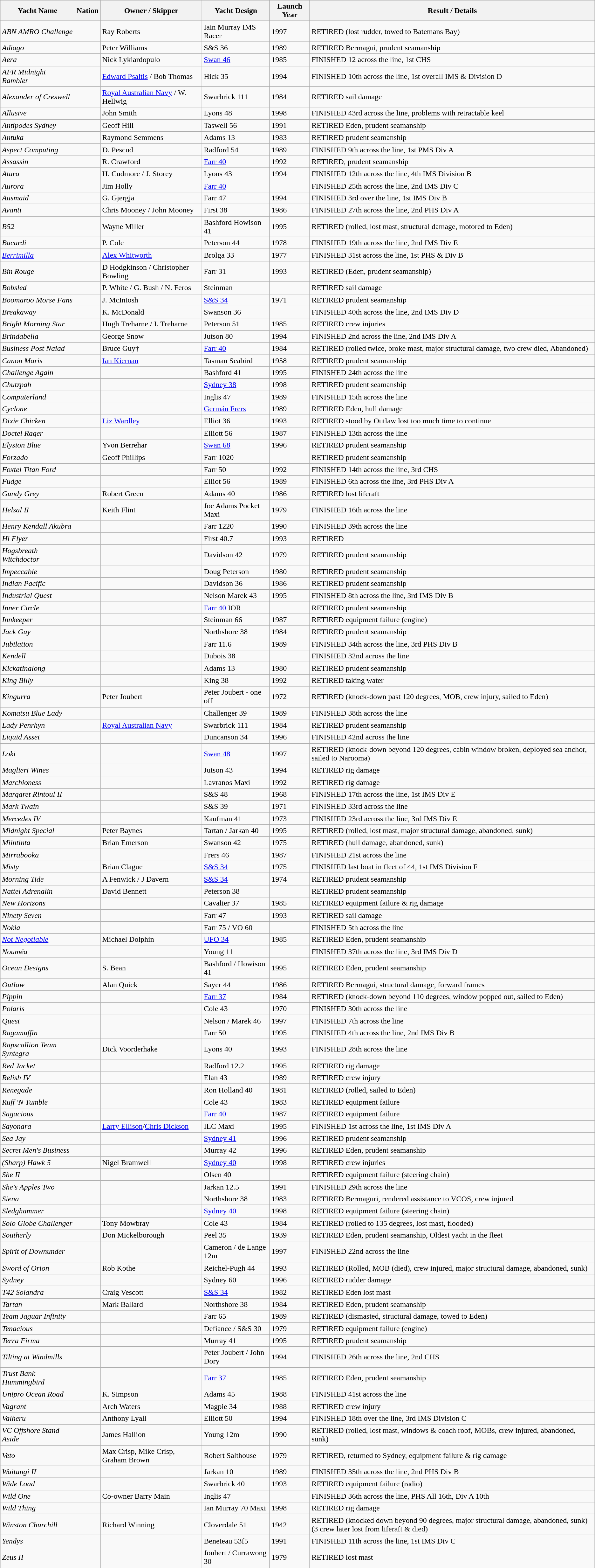<table class="wikitable sortable">
<tr>
<th>Yacht Name</th>
<th>Nation</th>
<th>Owner / Skipper</th>
<th>Yacht Design</th>
<th>Launch Year</th>
<th>Result / Details</th>
</tr>
<tr>
<td><em>ABN AMRO Challenge</em></td>
<td></td>
<td>Ray Roberts</td>
<td>Iain Murray IMS Racer</td>
<td>1997</td>
<td>RETIRED (lost rudder, towed to Batemans Bay)</td>
</tr>
<tr>
<td><em>Adiago</em></td>
<td></td>
<td>Peter Williams</td>
<td>S&S 36</td>
<td>1989</td>
<td>RETIRED Bermagui, prudent seamanship</td>
</tr>
<tr>
<td><em>Aera</em></td>
<td></td>
<td>Nick Lykiardopulo</td>
<td><a href='#'>Swan 46</a></td>
<td>1985</td>
<td>FINISHED 12 across the line, 1st CHS</td>
</tr>
<tr>
<td><em>AFR Midnight Rambler</em></td>
<td></td>
<td><a href='#'>Edward Psaltis</a> / Bob Thomas</td>
<td>Hick 35</td>
<td>1994</td>
<td>FINISHED 10th across the line, 1st overall IMS & Division D</td>
</tr>
<tr>
<td><em>Alexander of Creswell</em></td>
<td></td>
<td><a href='#'>Royal Australian Navy</a> / W. Hellwig</td>
<td>Swarbrick 111</td>
<td>1984</td>
<td>RETIRED sail damage</td>
</tr>
<tr>
<td><em>Allusive</em></td>
<td></td>
<td>John Smith</td>
<td>Lyons 48</td>
<td>1998</td>
<td>FINISHED 43rd across the line, problems with retractable keel</td>
</tr>
<tr>
<td><em>Antipodes Sydney</em></td>
<td></td>
<td>Geoff Hill</td>
<td>Taswell 56</td>
<td>1991</td>
<td>RETIRED Eden, prudent seamanship</td>
</tr>
<tr>
<td><em>Antuka</em></td>
<td></td>
<td>Raymond Semmens</td>
<td>Adams 13</td>
<td>1983</td>
<td>RETIRED prudent seamanship</td>
</tr>
<tr>
<td><em>Aspect Computing</em></td>
<td></td>
<td>D. Pescud</td>
<td>Radford 54</td>
<td>1989</td>
<td>FINISHED 9th across the line, 1st PMS Div A</td>
</tr>
<tr>
<td><em>Assassin</em></td>
<td></td>
<td>R. Crawford</td>
<td><a href='#'>Farr 40</a></td>
<td>1992</td>
<td>RETIRED, prudent seamanship</td>
</tr>
<tr>
<td><em>Atara</em></td>
<td></td>
<td>H. Cudmore / J. Storey</td>
<td>Lyons 43</td>
<td>1994</td>
<td>FINISHED 12th across the line, 4th IMS Division B</td>
</tr>
<tr>
<td><em>Aurora</em></td>
<td></td>
<td>Jim Holly</td>
<td><a href='#'>Farr 40</a></td>
<td></td>
<td>FINISHED 25th across the line, 2nd IMS Div C</td>
</tr>
<tr>
<td><em>Ausmaid</em></td>
<td></td>
<td>G. Gjergja</td>
<td>Farr 47</td>
<td>1994</td>
<td>FINISHED 3rd over the line, 1st IMS Div B</td>
</tr>
<tr>
<td><em>Avanti</em></td>
<td></td>
<td>Chris Mooney / John Mooney</td>
<td>First 38</td>
<td>1986</td>
<td>FINISHED 27th across the line, 2nd PHS Div A</td>
</tr>
<tr>
<td><em>B52</em></td>
<td></td>
<td>Wayne Miller</td>
<td>Bashford Howison 41</td>
<td>1995</td>
<td>RETIRED (rolled, lost mast, structural damage, motored to Eden)</td>
</tr>
<tr>
<td><em>Bacardi</em></td>
<td></td>
<td>P. Cole</td>
<td>Peterson 44</td>
<td>1978</td>
<td>FINISHED 19th across the line, 2nd IMS Div E</td>
</tr>
<tr>
<td><em><a href='#'>Berrimilla</a> </em></td>
<td></td>
<td><a href='#'>Alex Whitworth</a></td>
<td>Brolga 33</td>
<td>1977</td>
<td>FINISHED 31st across the line, 1st PHS & Div B</td>
</tr>
<tr>
<td><em>Bin Rouge</em></td>
<td></td>
<td>D Hodgkinson / Christopher Bowling</td>
<td>Farr 31</td>
<td>1993</td>
<td>RETIRED (Eden, prudent seamanship)</td>
</tr>
<tr>
<td><em>Bobsled</em></td>
<td></td>
<td>P. White / G. Bush / N. Feros</td>
<td>Steinman</td>
<td></td>
<td>RETIRED sail damage</td>
</tr>
<tr>
<td><em>Boomaroo Morse Fans</em></td>
<td></td>
<td>J. McIntosh</td>
<td><a href='#'>S&S 34</a></td>
<td>1971</td>
<td>RETIRED prudent seamanship</td>
</tr>
<tr>
<td><em>Breakaway</em></td>
<td></td>
<td>K. McDonald</td>
<td>Swanson 36</td>
<td></td>
<td>FINISHED 40th across the line, 2nd IMS Div D</td>
</tr>
<tr>
<td><em>Bright Morning Star</em></td>
<td></td>
<td>Hugh Treharne / I. Treharne</td>
<td>Peterson 51</td>
<td>1985</td>
<td>RETIRED crew injuries</td>
</tr>
<tr>
<td><em>Brindabella</em></td>
<td></td>
<td>George Snow</td>
<td>Jutson 80</td>
<td>1994</td>
<td>FINISHED 2nd across the line, 2nd IMS Div A</td>
</tr>
<tr>
<td><em>Business Post Naiad</em></td>
<td></td>
<td>Bruce Guy†</td>
<td><a href='#'>Farr 40</a></td>
<td>1984</td>
<td>RETIRED (rolled twice, broke mast, major structural damage, two crew died, Abandoned)</td>
</tr>
<tr>
<td><em>Canon Maris</em></td>
<td></td>
<td><a href='#'>Ian Kiernan</a></td>
<td>Tasman Seabird</td>
<td>1958</td>
<td>RETIRED prudent seamanship</td>
</tr>
<tr>
<td><em>Challenge Again</em></td>
<td></td>
<td></td>
<td>Bashford 41</td>
<td>1995</td>
<td>FINISHED 24th across the line</td>
</tr>
<tr>
<td><em>Chutzpah</em></td>
<td></td>
<td></td>
<td><a href='#'>Sydney 38</a></td>
<td>1998</td>
<td>RETIRED prudent seamanship</td>
</tr>
<tr>
<td><em>Computerland</em></td>
<td></td>
<td></td>
<td>Inglis 47</td>
<td>1989</td>
<td>FINISHED 15th across the line</td>
</tr>
<tr>
<td><em>Cyclone</em></td>
<td></td>
<td></td>
<td><a href='#'>Germán Frers</a></td>
<td>1989</td>
<td>RETIRED Eden, hull damage</td>
</tr>
<tr>
<td><em>Dixie Chicken</em></td>
<td></td>
<td><a href='#'>Liz Wardley</a></td>
<td>Elliot 36</td>
<td>1993</td>
<td>RETIRED stood by Outlaw lost too much time to continue</td>
</tr>
<tr>
<td><em>Doctel Rager</em></td>
<td></td>
<td></td>
<td>Elliott 56</td>
<td>1987</td>
<td>FINISHED 13th across the line</td>
</tr>
<tr>
<td><em>Elysion Blue</em></td>
<td></td>
<td>Yvon Berrehar</td>
<td><a href='#'>Swan 68</a></td>
<td>1996</td>
<td>RETIRED prudent seamanship</td>
</tr>
<tr>
<td><em>Forzado</em></td>
<td></td>
<td>Geoff Phillips</td>
<td>Farr 1020</td>
<td></td>
<td>RETIRED prudent seamanship</td>
</tr>
<tr>
<td><em>Foxtel Titan Ford</em></td>
<td></td>
<td></td>
<td>Farr 50</td>
<td>1992</td>
<td>FINISHED 14th across the line, 3rd CHS</td>
</tr>
<tr>
<td><em>Fudge</em></td>
<td></td>
<td></td>
<td>Elliot 56</td>
<td>1989</td>
<td>FINISHED 6th across the line, 3rd PHS Div A</td>
</tr>
<tr>
<td><em>Gundy Grey</em></td>
<td></td>
<td>Robert Green</td>
<td>Adams 40</td>
<td>1986</td>
<td>RETIRED lost liferaft</td>
</tr>
<tr>
<td><em>Helsal II</em></td>
<td></td>
<td>Keith Flint</td>
<td>Joe Adams Pocket Maxi</td>
<td>1979</td>
<td>FINISHED 16th across the line</td>
</tr>
<tr>
<td><em>Henry Kendall Akubra</em></td>
<td></td>
<td></td>
<td>Farr 1220</td>
<td>1990</td>
<td>FINISHED 39th across the line</td>
</tr>
<tr>
<td><em>Hi Flyer</em></td>
<td></td>
<td></td>
<td>First 40.7</td>
<td>1993</td>
<td>RETIRED</td>
</tr>
<tr>
<td><em>Hogsbreath Witchdoctor</em></td>
<td></td>
<td></td>
<td>Davidson 42</td>
<td>1979</td>
<td>RETIRED prudent seamanship</td>
</tr>
<tr>
<td><em>Impeccable</em></td>
<td></td>
<td></td>
<td>Doug Peterson</td>
<td>1980</td>
<td>RETIRED prudent seamanship</td>
</tr>
<tr>
<td><em>Indian Pacific</em></td>
<td></td>
<td></td>
<td>Davidson 36</td>
<td>1986</td>
<td>RETIRED prudent seamanship</td>
</tr>
<tr>
<td><em>Industrial Quest</em></td>
<td></td>
<td></td>
<td>Nelson Marek 43</td>
<td>1995</td>
<td>FINISHED 8th across the line, 3rd IMS Div B</td>
</tr>
<tr>
<td><em>Inner Circle</em></td>
<td></td>
<td></td>
<td><a href='#'>Farr 40</a> IOR</td>
<td></td>
<td>RETIRED prudent seamanship</td>
</tr>
<tr>
<td><em>Innkeeper</em></td>
<td></td>
<td></td>
<td>Steinman 66</td>
<td>1987</td>
<td>RETIRED equipment failure (engine)</td>
</tr>
<tr>
<td><em>Jack Guy</em></td>
<td></td>
<td></td>
<td>Northshore 38</td>
<td>1984</td>
<td>RETIRED prudent seamanship</td>
</tr>
<tr>
<td><em>Jubilation</em></td>
<td></td>
<td></td>
<td>Farr 11.6</td>
<td>1989</td>
<td>FINISHED 34th across the line, 3rd PHS Div B</td>
</tr>
<tr>
<td><em>Kendell</em></td>
<td></td>
<td></td>
<td>Dubois 38</td>
<td></td>
<td>FINISHED 32nd across the line</td>
</tr>
<tr>
<td><em>Kickatinalong</em></td>
<td></td>
<td></td>
<td>Adams 13</td>
<td>1980</td>
<td>RETIRED prudent seamanship</td>
</tr>
<tr>
<td><em>King Billy</em></td>
<td></td>
<td></td>
<td>King 38</td>
<td>1992</td>
<td>RETIRED taking water</td>
</tr>
<tr>
<td><em>Kingurra</em></td>
<td></td>
<td>Peter Joubert</td>
<td>Peter Joubert - one off</td>
<td>1972</td>
<td>RETIRED (knock-down past 120 degrees, MOB, crew injury, sailed to Eden)</td>
</tr>
<tr>
<td><em>Komatsu Blue Lady</em></td>
<td></td>
<td></td>
<td>Challenger 39</td>
<td>1989</td>
<td>FINISHED 38th across the line</td>
</tr>
<tr>
<td><em>Lady Penrhyn</em></td>
<td></td>
<td><a href='#'>Royal Australian Navy</a></td>
<td>Swarbrick 111</td>
<td>1984</td>
<td>RETIRED prudent seamanship</td>
</tr>
<tr>
<td><em>Liquid Asset</em></td>
<td></td>
<td></td>
<td>Duncanson 34</td>
<td>1996</td>
<td>FINISHED 42nd across the line</td>
</tr>
<tr>
<td><em>Loki</em></td>
<td></td>
<td></td>
<td><a href='#'>Swan 48</a></td>
<td>1997</td>
<td>RETIRED (knock-down beyond 120 degrees, cabin window broken, deployed sea anchor, sailed to Narooma)</td>
</tr>
<tr>
<td><em>Maglieri Wines</em></td>
<td></td>
<td></td>
<td>Jutson 43</td>
<td>1994</td>
<td>RETIRED rig damage</td>
</tr>
<tr>
<td><em>Marchioness</em></td>
<td></td>
<td></td>
<td>Lavranos Maxi</td>
<td>1992</td>
<td>RETIRED rig damage</td>
</tr>
<tr>
<td><em>Margaret Rintoul II</em></td>
<td></td>
<td></td>
<td>S&S 48</td>
<td>1968</td>
<td>FINISHED 17th across the line, 1st IMS Div E</td>
</tr>
<tr>
<td><em>Mark Twain</em></td>
<td></td>
<td></td>
<td>S&S 39</td>
<td>1971</td>
<td>FINISHED 33rd across the line</td>
</tr>
<tr>
<td><em>Mercedes IV</em></td>
<td></td>
<td></td>
<td>Kaufman 41</td>
<td>1973</td>
<td>FINISHED 23rd across the line, 3rd IMS Div E</td>
</tr>
<tr>
<td><em>Midnight Special</em></td>
<td></td>
<td>Peter Baynes</td>
<td>Tartan / Jarkan 40</td>
<td>1995</td>
<td>RETIRED (rolled, lost mast, major structural damage, abandoned, sunk)</td>
</tr>
<tr>
<td><em>Miintinta</em></td>
<td></td>
<td>Brian Emerson</td>
<td>Swanson 42</td>
<td>1975</td>
<td>RETIRED (hull damage, abandoned, sunk)</td>
</tr>
<tr>
<td><em>Mirrabooka</em></td>
<td></td>
<td></td>
<td>Frers 46</td>
<td>1987</td>
<td>FINISHED 21st across the line</td>
</tr>
<tr>
<td><em>Misty</em></td>
<td></td>
<td>Brian Clague</td>
<td><a href='#'>S&S 34</a></td>
<td>1975</td>
<td>FINISHED last boat in fleet of 44, 1st IMS Division F</td>
</tr>
<tr>
<td><em>Morning Tide</em></td>
<td></td>
<td>A Fenwick / J Davern</td>
<td><a href='#'>S&S 34</a></td>
<td>1974</td>
<td>RETIRED prudent seamanship</td>
</tr>
<tr>
<td><em>Nattel Adrenalin</em></td>
<td></td>
<td>David Bennett</td>
<td>Peterson 38</td>
<td></td>
<td>RETIRED prudent seamanship</td>
</tr>
<tr>
<td><em>New Horizons</em></td>
<td></td>
<td></td>
<td>Cavalier 37</td>
<td>1985</td>
<td>RETIRED equipment failure & rig damage</td>
</tr>
<tr>
<td><em>Ninety Seven</em></td>
<td></td>
<td></td>
<td>Farr 47</td>
<td>1993</td>
<td>RETIRED sail damage</td>
</tr>
<tr>
<td><em>Nokia</em></td>
<td></td>
<td></td>
<td>Farr 75 / VO 60</td>
<td></td>
<td>FINISHED 5th across the line</td>
</tr>
<tr>
<td><a href='#'><em>Not Negotiable</em></a></td>
<td></td>
<td>Michael Dolphin</td>
<td><a href='#'>UFO 34</a></td>
<td>1985</td>
<td>RETIRED Eden, prudent seamanship</td>
</tr>
<tr>
<td><em>Nouméa</em></td>
<td></td>
<td></td>
<td>Young 11</td>
<td></td>
<td>FINISHED 37th across the line, 3rd IMS Div D</td>
</tr>
<tr>
<td><em>Ocean Designs</em></td>
<td></td>
<td>S. Bean</td>
<td>Bashford / Howison 41</td>
<td>1995</td>
<td>RETIRED Eden, prudent seamanship</td>
</tr>
<tr>
<td><em>Outlaw</em></td>
<td></td>
<td>Alan Quick</td>
<td>Sayer 44</td>
<td>1986</td>
<td>RETIRED Bermagui, structural damage, forward frames</td>
</tr>
<tr>
<td><em>Pippin</em></td>
<td></td>
<td></td>
<td><a href='#'>Farr 37</a></td>
<td>1984</td>
<td>RETIRED (knock-down beyond 110 degrees, window popped out, sailed to Eden)</td>
</tr>
<tr>
<td><em>Polaris</em></td>
<td></td>
<td></td>
<td>Cole 43</td>
<td>1970</td>
<td>FINISHED 30th across the line</td>
</tr>
<tr>
<td><em>Quest</em></td>
<td></td>
<td></td>
<td>Nelson / Marek 46</td>
<td>1997</td>
<td>FINISHED 7th across the line</td>
</tr>
<tr>
<td><em>Ragamuffin</em></td>
<td></td>
<td></td>
<td>Farr 50</td>
<td>1995</td>
<td>FINISHED 4th across the line, 2nd IMS Div B</td>
</tr>
<tr>
<td><em>Rapscallion Team Syntegra</em></td>
<td></td>
<td>Dick Voorderhake</td>
<td>Lyons 40</td>
<td>1993</td>
<td>FINISHED 28th across the line</td>
</tr>
<tr>
<td><em>Red Jacket</em></td>
<td></td>
<td></td>
<td>Radford 12.2</td>
<td>1995</td>
<td>RETIRED rig damage</td>
</tr>
<tr>
<td><em>Relish IV</em></td>
<td></td>
<td></td>
<td>Elan 43</td>
<td>1989</td>
<td>RETIRED crew injury</td>
</tr>
<tr>
<td><em>Renegade</em></td>
<td></td>
<td></td>
<td>Ron Holland 40</td>
<td>1981</td>
<td>RETIRED (rolled, sailed to Eden)</td>
</tr>
<tr>
<td><em>Ruff 'N Tumble</em></td>
<td></td>
<td></td>
<td>Cole 43</td>
<td>1983</td>
<td>RETIRED equipment failure</td>
</tr>
<tr>
<td><em>Sagacious</em></td>
<td></td>
<td></td>
<td><a href='#'>Farr 40</a></td>
<td>1987</td>
<td>RETIRED equipment failure</td>
</tr>
<tr>
<td><em>Sayonara</em></td>
<td></td>
<td><a href='#'>Larry Ellison</a>/<a href='#'>Chris Dickson</a></td>
<td>ILC Maxi</td>
<td>1995</td>
<td>FINISHED 1st across the line, 1st IMS Div A</td>
</tr>
<tr>
<td><em>Sea Jay</em></td>
<td></td>
<td></td>
<td><a href='#'>Sydney 41</a></td>
<td>1996</td>
<td>RETIRED prudent seamanship</td>
</tr>
<tr>
<td><em>Secret Men's Business</em></td>
<td></td>
<td></td>
<td>Murray 42</td>
<td>1996</td>
<td>RETIRED Eden, prudent seamanship</td>
</tr>
<tr>
<td><em>(Sharp) Hawk 5</em></td>
<td></td>
<td>Nigel Bramwell</td>
<td><a href='#'>Sydney 40</a></td>
<td>1998</td>
<td>RETIRED crew injuries</td>
</tr>
<tr>
<td><em>She II</em></td>
<td></td>
<td></td>
<td>Olsen 40</td>
<td></td>
<td>RETIRED equipment failure (steering chain)</td>
</tr>
<tr>
<td><em>She's Apples Two</em></td>
<td></td>
<td></td>
<td>Jarkan 12.5</td>
<td>1991</td>
<td>FINISHED 29th across the line</td>
</tr>
<tr>
<td><em>Siena</em></td>
<td></td>
<td></td>
<td>Northshore 38</td>
<td>1983</td>
<td>RETIRED Bermaguri, rendered assistance to VCOS, crew injured</td>
</tr>
<tr>
<td><em>Sledghammer</em></td>
<td></td>
<td></td>
<td><a href='#'>Sydney 40</a></td>
<td>1998</td>
<td>RETIRED equipment failure (steering chain)</td>
</tr>
<tr>
<td><em>Solo Globe Challenger</em></td>
<td></td>
<td>Tony Mowbray</td>
<td>Cole 43</td>
<td>1984</td>
<td>RETIRED (rolled to 135 degrees, lost mast, flooded)</td>
</tr>
<tr>
<td><em>Southerly</em></td>
<td></td>
<td>Don Mickelborough</td>
<td>Peel 35</td>
<td>1939</td>
<td>RETIRED Eden, prudent seamanship, Oldest yacht in the fleet</td>
</tr>
<tr>
<td><em>Spirit of Downunder</em></td>
<td></td>
<td></td>
<td>Cameron / de Lange 12m</td>
<td>1997</td>
<td>FINISHED 22nd across the line</td>
</tr>
<tr>
<td><em>Sword of Orion</em></td>
<td></td>
<td>Rob Kothe</td>
<td>Reichel-Pugh 44</td>
<td>1993</td>
<td>RETIRED (Rolled, MOB (died), crew injured, major structural damage, abandoned, sunk)</td>
</tr>
<tr>
<td><em>Sydney</em></td>
<td></td>
<td></td>
<td>Sydney 60</td>
<td>1996</td>
<td>RETIRED rudder damage</td>
</tr>
<tr>
<td><em>T42 Solandra</em></td>
<td></td>
<td>Craig Vescott</td>
<td><a href='#'>S&S 34</a></td>
<td>1982</td>
<td>RETIRED Eden lost mast</td>
</tr>
<tr>
<td><em>Tartan</em></td>
<td></td>
<td>Mark Ballard</td>
<td>Northshore 38</td>
<td>1984</td>
<td>RETIRED Eden, prudent seamanship</td>
</tr>
<tr>
<td><em>Team Jaguar Infinity</em></td>
<td></td>
<td></td>
<td>Farr 65</td>
<td>1989</td>
<td>RETIRED (dismasted, structural damage, towed to Eden)</td>
</tr>
<tr>
<td><em>Tenacious</em></td>
<td></td>
<td></td>
<td>Defiance / S&S 30</td>
<td>1979</td>
<td>RETIRED equipment failure (engine)</td>
</tr>
<tr>
<td><em>Terra Firma</em></td>
<td></td>
<td></td>
<td>Murray 41</td>
<td>1995</td>
<td>RETIRED prudent seamanship</td>
</tr>
<tr>
<td><em>Tilting at Windmills</em></td>
<td></td>
<td></td>
<td>Peter Joubert / John Dory</td>
<td>1994</td>
<td>FINISHED 26th across the line, 2nd CHS</td>
</tr>
<tr>
<td><em>Trust Bank Hummingbird</em></td>
<td></td>
<td></td>
<td><a href='#'>Farr 37</a></td>
<td>1985</td>
<td>RETIRED Eden, prudent seamanship</td>
</tr>
<tr>
<td><em>Unipro Ocean Road</em></td>
<td></td>
<td>K. Simpson</td>
<td>Adams 45</td>
<td>1988</td>
<td>FINISHED 41st across the line</td>
</tr>
<tr>
<td><em>Vagrant</em></td>
<td></td>
<td>Arch Waters</td>
<td>Magpie 34</td>
<td>1988</td>
<td>RETIRED crew injury</td>
</tr>
<tr>
<td><em>Valheru</em></td>
<td></td>
<td>Anthony Lyall</td>
<td>Elliott 50</td>
<td>1994</td>
<td>FINISHED 18th over the line, 3rd IMS Division C</td>
</tr>
<tr>
<td><em>VC Offshore Stand Aside</em></td>
<td></td>
<td>James Hallion</td>
<td>Young 12m</td>
<td>1990</td>
<td>RETIRED (rolled, lost mast, windows & coach roof, MOBs, crew injured, abandoned, sunk)</td>
</tr>
<tr>
<td><em>Veto</em></td>
<td></td>
<td>Max Crisp, Mike Crisp, Graham Brown</td>
<td>Robert Salthouse</td>
<td>1979</td>
<td>RETIRED, returned to Sydney, equipment failure & rig damage</td>
</tr>
<tr>
<td><em>Waitangi II </em></td>
<td></td>
<td></td>
<td>Jarkan 10</td>
<td>1989</td>
<td>FINISHED 35th across the line, 2nd PHS Div B</td>
</tr>
<tr>
<td><em>Wide Load</em></td>
<td></td>
<td></td>
<td>Swarbrick 40</td>
<td>1993</td>
<td>RETIRED equipment failure (radio)</td>
</tr>
<tr>
<td><em>Wild One</em></td>
<td></td>
<td>Co-owner Barry Main</td>
<td>Inglis 47</td>
<td></td>
<td>FINISHED 36th across the line, PHS All 16th, Div A 10th</td>
</tr>
<tr>
<td><em>Wild Thing</em></td>
<td></td>
<td></td>
<td>Ian Murray 70 Maxi</td>
<td>1998</td>
<td>RETIRED rig damage</td>
</tr>
<tr>
<td><em>Winston Churchill</em></td>
<td></td>
<td>Richard Winning</td>
<td>Cloverdale 51</td>
<td>1942</td>
<td>RETIRED (knocked down beyond 90 degrees, major structural damage, abandoned, sunk) (3 crew later lost from liferaft & died)</td>
</tr>
<tr>
<td><em>Yendys</em></td>
<td></td>
<td></td>
<td>Beneteau 53f5</td>
<td>1991</td>
<td>FINISHED 11th across the line, 1st IMS Div C</td>
</tr>
<tr>
<td><em>Zeus II</em></td>
<td></td>
<td></td>
<td>Joubert / Currawong 30</td>
<td>1979</td>
<td>RETIRED lost mast</td>
</tr>
</table>
